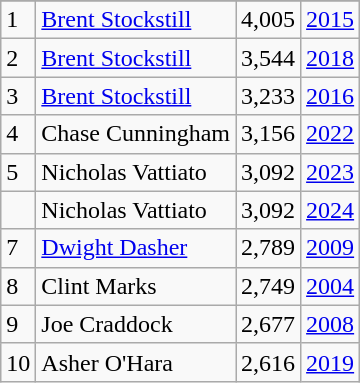<table class="wikitable">
<tr>
</tr>
<tr>
<td>1</td>
<td><a href='#'>Brent Stockstill</a></td>
<td>4,005</td>
<td><a href='#'>2015</a></td>
</tr>
<tr>
<td>2</td>
<td><a href='#'>Brent Stockstill</a></td>
<td>3,544</td>
<td><a href='#'>2018</a></td>
</tr>
<tr>
<td>3</td>
<td><a href='#'>Brent Stockstill</a></td>
<td>3,233</td>
<td><a href='#'>2016</a></td>
</tr>
<tr>
<td>4</td>
<td>Chase Cunningham</td>
<td>3,156</td>
<td><a href='#'>2022</a></td>
</tr>
<tr>
<td>5</td>
<td>Nicholas Vattiato</td>
<td>3,092</td>
<td><a href='#'>2023</a></td>
</tr>
<tr>
<td></td>
<td>Nicholas Vattiato</td>
<td>3,092</td>
<td><a href='#'>2024</a></td>
</tr>
<tr>
<td>7</td>
<td><a href='#'>Dwight Dasher</a></td>
<td>2,789</td>
<td><a href='#'>2009</a></td>
</tr>
<tr>
<td>8</td>
<td>Clint Marks</td>
<td>2,749</td>
<td><a href='#'>2004</a></td>
</tr>
<tr>
<td>9</td>
<td>Joe Craddock</td>
<td>2,677</td>
<td><a href='#'>2008</a></td>
</tr>
<tr>
<td>10</td>
<td>Asher O'Hara</td>
<td>2,616</td>
<td><a href='#'>2019</a></td>
</tr>
</table>
